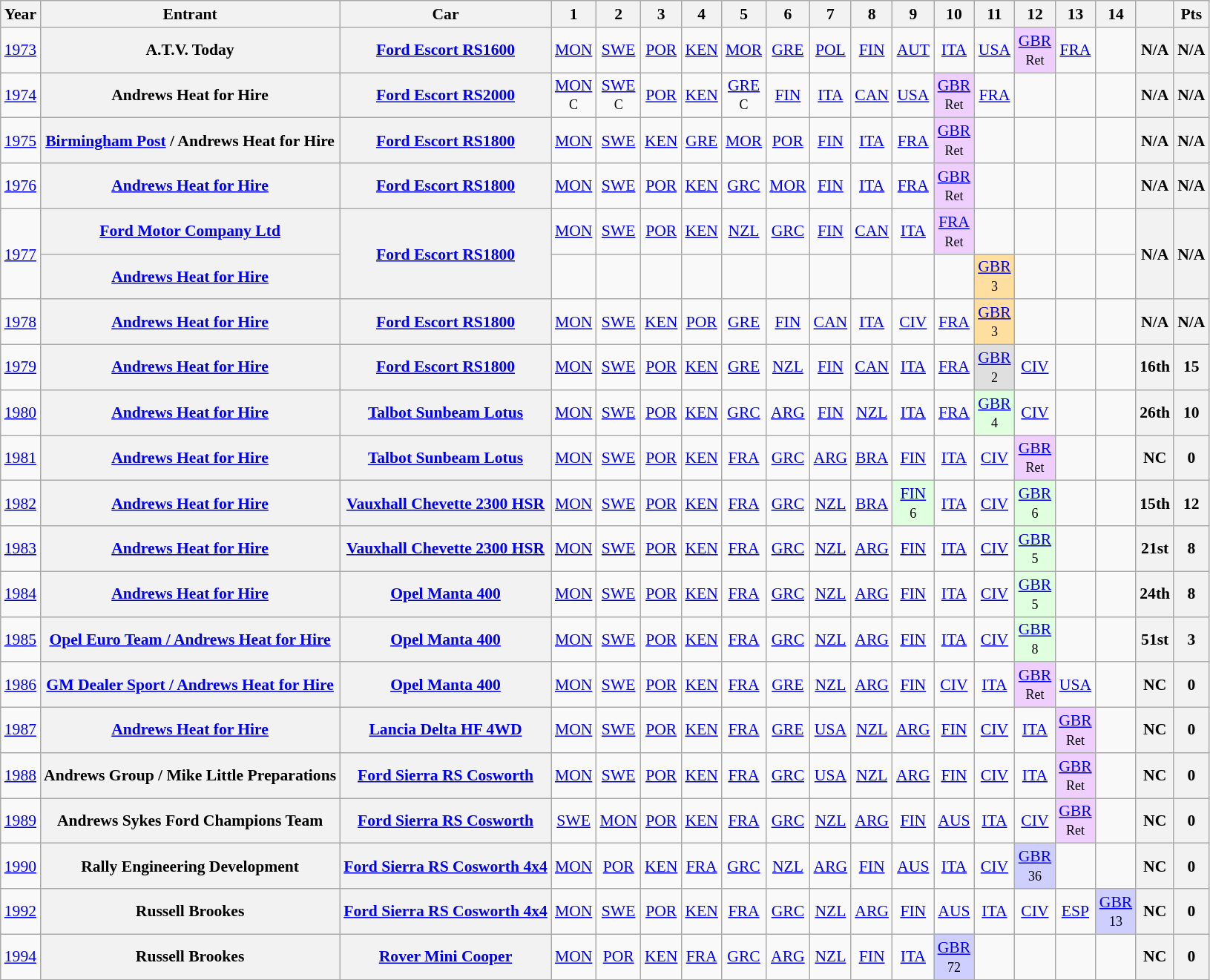<table class="wikitable" style="text-align:center; font-size:90%;">
<tr>
<th>Year</th>
<th>Entrant</th>
<th>Car</th>
<th>1</th>
<th>2</th>
<th>3</th>
<th>4</th>
<th>5</th>
<th>6</th>
<th>7</th>
<th>8</th>
<th>9</th>
<th>10</th>
<th>11</th>
<th>12</th>
<th>13</th>
<th>14</th>
<th></th>
<th>Pts</th>
</tr>
<tr>
<td><a href='#'>1973</a></td>
<th>A.T.V. Today</th>
<th><a href='#'>Ford Escort RS1600</a></th>
<td><a href='#'>MON</a></td>
<td><a href='#'>SWE</a></td>
<td><a href='#'>POR</a></td>
<td><a href='#'>KEN</a></td>
<td><a href='#'>MOR</a></td>
<td><a href='#'>GRE</a></td>
<td><a href='#'>POL</a></td>
<td><a href='#'>FIN</a></td>
<td><a href='#'>AUT</a></td>
<td><a href='#'>ITA</a></td>
<td><a href='#'>USA</a></td>
<td style="background:#EFCFFF;"><a href='#'>GBR</a><br><small>Ret</small></td>
<td><a href='#'>FRA</a></td>
<td></td>
<th>N/A</th>
<th>N/A</th>
</tr>
<tr>
<td><a href='#'>1974</a></td>
<th>Andrews Heat for Hire</th>
<th><a href='#'>Ford Escort RS2000</a></th>
<td><a href='#'>MON</a><br><small>C</small></td>
<td><a href='#'>SWE</a><br><small>C</small></td>
<td><a href='#'>POR</a></td>
<td><a href='#'>KEN</a></td>
<td><a href='#'>GRE</a><br><small>C</small></td>
<td><a href='#'>FIN</a></td>
<td><a href='#'>ITA</a></td>
<td><a href='#'>CAN</a></td>
<td><a href='#'>USA</a></td>
<td style="background:#EFCFFF;"><a href='#'>GBR</a><br><small>Ret</small></td>
<td><a href='#'>FRA</a></td>
<td></td>
<td></td>
<td></td>
<th>N/A</th>
<th>N/A</th>
</tr>
<tr>
<td><a href='#'>1975</a></td>
<th><a href='#'>Birmingham Post</a> / Andrews Heat for Hire</th>
<th><a href='#'>Ford Escort RS1800</a></th>
<td><a href='#'>MON</a></td>
<td><a href='#'>SWE</a></td>
<td><a href='#'>KEN</a></td>
<td><a href='#'>GRE</a></td>
<td><a href='#'>MOR</a></td>
<td><a href='#'>POR</a></td>
<td><a href='#'>FIN</a></td>
<td><a href='#'>ITA</a></td>
<td><a href='#'>FRA</a></td>
<td style="background:#EFCFFF;"><a href='#'>GBR</a><br><small>Ret</small></td>
<td></td>
<td></td>
<td></td>
<td></td>
<th>N/A</th>
<th>N/A</th>
</tr>
<tr>
<td><a href='#'>1976</a></td>
<th><a href='#'>Andrews Heat for Hire</a></th>
<th><a href='#'>Ford Escort RS1800</a></th>
<td><a href='#'>MON</a></td>
<td><a href='#'>SWE</a></td>
<td><a href='#'>POR</a></td>
<td><a href='#'>KEN</a></td>
<td><a href='#'>GRC</a></td>
<td><a href='#'>MOR</a></td>
<td><a href='#'>FIN</a></td>
<td><a href='#'>ITA</a></td>
<td><a href='#'>FRA</a></td>
<td style="background:#EFCFFF;"><a href='#'>GBR</a><br><small>Ret</small></td>
<td></td>
<td></td>
<td></td>
<td></td>
<th>N/A</th>
<th>N/A</th>
</tr>
<tr>
<td rowspan=2><a href='#'>1977</a></td>
<th><a href='#'>Ford Motor Company Ltd</a></th>
<th rowspan=2><a href='#'>Ford Escort RS1800</a></th>
<td><a href='#'>MON</a></td>
<td><a href='#'>SWE</a></td>
<td><a href='#'>POR</a></td>
<td><a href='#'>KEN</a></td>
<td><a href='#'>NZL</a></td>
<td><a href='#'>GRC</a></td>
<td><a href='#'>FIN</a></td>
<td><a href='#'>CAN</a></td>
<td><a href='#'>ITA</a></td>
<td style="background:#EFCFFF;"><a href='#'>FRA</a><br><small>Ret</small></td>
<td></td>
<td></td>
<td></td>
<td></td>
<th rowspan=2>N/A</th>
<th rowspan=2>N/A</th>
</tr>
<tr>
<th><a href='#'>Andrews Heat for Hire</a></th>
<td></td>
<td></td>
<td></td>
<td></td>
<td></td>
<td></td>
<td></td>
<td></td>
<td></td>
<td></td>
<td style="background:#FFDF9F;"><a href='#'>GBR</a><br><small>3</small></td>
<td></td>
<td></td>
<td></td>
</tr>
<tr>
<td><a href='#'>1978</a></td>
<th><a href='#'>Andrews Heat for Hire</a></th>
<th><a href='#'>Ford Escort RS1800</a></th>
<td><a href='#'>MON</a></td>
<td><a href='#'>SWE</a></td>
<td><a href='#'>KEN</a></td>
<td><a href='#'>POR</a></td>
<td><a href='#'>GRE</a></td>
<td><a href='#'>FIN</a></td>
<td><a href='#'>CAN</a></td>
<td><a href='#'>ITA</a></td>
<td><a href='#'>CIV</a></td>
<td><a href='#'>FRA</a></td>
<td style="background:#FFDF9F;"><a href='#'>GBR</a><br><small>3</small></td>
<td></td>
<td></td>
<td></td>
<th>N/A</th>
<th>N/A</th>
</tr>
<tr>
<td><a href='#'>1979</a></td>
<th><a href='#'>Andrews Heat for Hire</a></th>
<th><a href='#'>Ford Escort RS1800</a></th>
<td><a href='#'>MON</a></td>
<td><a href='#'>SWE</a></td>
<td><a href='#'>POR</a></td>
<td><a href='#'>KEN</a></td>
<td><a href='#'>GRE</a></td>
<td><a href='#'>NZL</a></td>
<td><a href='#'>FIN</a></td>
<td><a href='#'>CAN</a></td>
<td><a href='#'>ITA</a></td>
<td><a href='#'>FRA</a></td>
<td style="background:#DFDFDF;"><a href='#'>GBR</a><br><small>2</small></td>
<td><a href='#'>CIV</a></td>
<td></td>
<td></td>
<th>16th</th>
<th>15</th>
</tr>
<tr>
<td><a href='#'>1980</a></td>
<th><a href='#'>Andrews Heat for Hire</a></th>
<th><a href='#'>Talbot Sunbeam Lotus</a></th>
<td><a href='#'>MON</a></td>
<td><a href='#'>SWE</a></td>
<td><a href='#'>POR</a></td>
<td><a href='#'>KEN</a></td>
<td><a href='#'>GRC</a></td>
<td><a href='#'>ARG</a></td>
<td><a href='#'>FIN</a></td>
<td><a href='#'>NZL</a></td>
<td><a href='#'>ITA</a></td>
<td><a href='#'>FRA</a></td>
<td style="background:#DFFFDF;"><a href='#'>GBR</a><br><small>4</small></td>
<td><a href='#'>CIV</a></td>
<td></td>
<td></td>
<th>26th</th>
<th>10</th>
</tr>
<tr>
<td><a href='#'>1981</a></td>
<th><a href='#'>Andrews Heat for Hire</a></th>
<th><a href='#'>Talbot Sunbeam Lotus</a></th>
<td><a href='#'>MON</a></td>
<td><a href='#'>SWE</a></td>
<td><a href='#'>POR</a></td>
<td><a href='#'>KEN</a></td>
<td><a href='#'>FRA</a></td>
<td><a href='#'>GRC</a></td>
<td><a href='#'>ARG</a></td>
<td><a href='#'>BRA</a></td>
<td><a href='#'>FIN</a></td>
<td><a href='#'>ITA</a></td>
<td><a href='#'>CIV</a></td>
<td style="background:#EFCFFF;"><a href='#'>GBR</a><br><small>Ret</small></td>
<td></td>
<td></td>
<th>NC</th>
<th>0</th>
</tr>
<tr>
<td><a href='#'>1982</a></td>
<th><a href='#'>Andrews Heat for Hire</a></th>
<th><a href='#'>Vauxhall Chevette 2300 HSR</a></th>
<td><a href='#'>MON</a></td>
<td><a href='#'>SWE</a></td>
<td><a href='#'>POR</a></td>
<td><a href='#'>KEN</a></td>
<td><a href='#'>FRA</a></td>
<td><a href='#'>GRC</a></td>
<td><a href='#'>NZL</a></td>
<td><a href='#'>BRA</a></td>
<td style="background:#DFFFDF;"><a href='#'>FIN</a><br><small>6</small></td>
<td><a href='#'>ITA</a></td>
<td><a href='#'>CIV</a></td>
<td style="background:#DFFFDF;"><a href='#'>GBR</a><br><small>6</small></td>
<td></td>
<td></td>
<th>15th</th>
<th>12</th>
</tr>
<tr>
<td><a href='#'>1983</a></td>
<th><a href='#'>Andrews Heat for Hire</a></th>
<th><a href='#'>Vauxhall Chevette 2300 HSR</a></th>
<td><a href='#'>MON</a></td>
<td><a href='#'>SWE</a></td>
<td><a href='#'>POR</a></td>
<td><a href='#'>KEN</a></td>
<td><a href='#'>FRA</a></td>
<td><a href='#'>GRC</a></td>
<td><a href='#'>NZL</a></td>
<td><a href='#'>ARG</a></td>
<td><a href='#'>FIN</a></td>
<td><a href='#'>ITA</a></td>
<td><a href='#'>CIV</a></td>
<td style="background:#DFFFDF;"><a href='#'>GBR</a><br><small>5</small></td>
<td></td>
<td></td>
<th>21st</th>
<th>8</th>
</tr>
<tr>
<td><a href='#'>1984</a></td>
<th><a href='#'>Andrews Heat for Hire</a></th>
<th><a href='#'>Opel Manta 400</a></th>
<td><a href='#'>MON</a></td>
<td><a href='#'>SWE</a></td>
<td><a href='#'>POR</a></td>
<td><a href='#'>KEN</a></td>
<td><a href='#'>FRA</a></td>
<td><a href='#'>GRC</a></td>
<td><a href='#'>NZL</a></td>
<td><a href='#'>ARG</a></td>
<td><a href='#'>FIN</a></td>
<td><a href='#'>ITA</a></td>
<td><a href='#'>CIV</a></td>
<td style="background:#DFFFDF;"><a href='#'>GBR</a><br><small>5</small></td>
<td></td>
<td></td>
<th>24th</th>
<th>8</th>
</tr>
<tr>
<td><a href='#'>1985</a></td>
<th><a href='#'>Opel Euro Team / Andrews Heat for Hire</a></th>
<th><a href='#'>Opel Manta 400</a></th>
<td><a href='#'>MON</a></td>
<td><a href='#'>SWE</a></td>
<td><a href='#'>POR</a></td>
<td><a href='#'>KEN</a></td>
<td><a href='#'>FRA</a></td>
<td><a href='#'>GRC</a></td>
<td><a href='#'>NZL</a></td>
<td><a href='#'>ARG</a></td>
<td><a href='#'>FIN</a></td>
<td><a href='#'>ITA</a></td>
<td><a href='#'>CIV</a></td>
<td style="background:#DFFFDF;"><a href='#'>GBR</a><br><small>8</small></td>
<td></td>
<td></td>
<th>51st</th>
<th>3</th>
</tr>
<tr>
<td><a href='#'>1986</a></td>
<th><a href='#'>GM Dealer Sport / Andrews Heat for Hire</a></th>
<th><a href='#'>Opel Manta 400</a></th>
<td><a href='#'>MON</a></td>
<td><a href='#'>SWE</a></td>
<td><a href='#'>POR</a></td>
<td><a href='#'>KEN</a></td>
<td><a href='#'>FRA</a></td>
<td><a href='#'>GRE</a></td>
<td><a href='#'>NZL</a></td>
<td><a href='#'>ARG</a></td>
<td><a href='#'>FIN</a></td>
<td><a href='#'>CIV</a></td>
<td><a href='#'>ITA</a></td>
<td style="background:#EFCFFF;"><a href='#'>GBR</a><br><small>Ret</small></td>
<td><a href='#'>USA</a></td>
<td></td>
<th>NC</th>
<th>0</th>
</tr>
<tr>
<td><a href='#'>1987</a></td>
<th><a href='#'>Andrews Heat for Hire</a></th>
<th><a href='#'>Lancia Delta HF 4WD</a></th>
<td><a href='#'>MON</a></td>
<td><a href='#'>SWE</a></td>
<td><a href='#'>POR</a></td>
<td><a href='#'>KEN</a></td>
<td><a href='#'>FRA</a></td>
<td><a href='#'>GRE</a></td>
<td><a href='#'>USA</a></td>
<td><a href='#'>NZL</a></td>
<td><a href='#'>ARG</a></td>
<td><a href='#'>FIN</a></td>
<td><a href='#'>CIV</a></td>
<td><a href='#'>ITA</a></td>
<td style="background:#EFCFFF;"><a href='#'>GBR</a><br><small>Ret</small></td>
<td></td>
<th>NC</th>
<th>0</th>
</tr>
<tr>
<td><a href='#'>1988</a></td>
<th>Andrews Group / Mike Little Preparations</th>
<th><a href='#'>Ford Sierra RS Cosworth</a></th>
<td><a href='#'>MON</a></td>
<td><a href='#'>SWE</a></td>
<td><a href='#'>POR</a></td>
<td><a href='#'>KEN</a></td>
<td><a href='#'>FRA</a></td>
<td><a href='#'>GRC</a></td>
<td><a href='#'>USA</a></td>
<td><a href='#'>NZL</a></td>
<td><a href='#'>ARG</a></td>
<td><a href='#'>FIN</a></td>
<td><a href='#'>CIV</a></td>
<td><a href='#'>ITA</a></td>
<td style="background:#EFCFFF;"><a href='#'>GBR</a><br><small>Ret</small></td>
<td></td>
<th>NC</th>
<th>0</th>
</tr>
<tr>
<td><a href='#'>1989</a></td>
<th>Andrews Sykes Ford Champions Team</th>
<th><a href='#'>Ford Sierra RS Cosworth</a></th>
<td><a href='#'>SWE</a></td>
<td><a href='#'>MON</a></td>
<td><a href='#'>POR</a></td>
<td><a href='#'>KEN</a></td>
<td><a href='#'>FRA</a></td>
<td><a href='#'>GRC</a></td>
<td><a href='#'>NZL</a></td>
<td><a href='#'>ARG</a></td>
<td><a href='#'>FIN</a></td>
<td><a href='#'>AUS</a></td>
<td><a href='#'>ITA</a></td>
<td><a href='#'>CIV</a></td>
<td style="background:#EFCFFF;"><a href='#'>GBR</a><br><small>Ret</small></td>
<td></td>
<th>NC</th>
<th>0</th>
</tr>
<tr>
<td><a href='#'>1990</a></td>
<th>Rally Engineering Development</th>
<th><a href='#'>Ford Sierra RS Cosworth 4x4</a></th>
<td><a href='#'>MON</a></td>
<td><a href='#'>POR</a></td>
<td><a href='#'>KEN</a></td>
<td><a href='#'>FRA</a></td>
<td><a href='#'>GRC</a></td>
<td><a href='#'>NZL</a></td>
<td><a href='#'>ARG</a></td>
<td><a href='#'>FIN</a></td>
<td><a href='#'>AUS</a></td>
<td><a href='#'>ITA</a></td>
<td><a href='#'>CIV</a></td>
<td style="background:#CFCFFF;"><a href='#'>GBR</a><br><small>36</small></td>
<td></td>
<td></td>
<th>NC</th>
<th>0</th>
</tr>
<tr>
<td><a href='#'>1992</a></td>
<th>Russell Brookes</th>
<th><a href='#'>Ford Sierra RS Cosworth 4x4</a></th>
<td><a href='#'>MON</a></td>
<td><a href='#'>SWE</a></td>
<td><a href='#'>POR</a></td>
<td><a href='#'>KEN</a></td>
<td><a href='#'>FRA</a></td>
<td><a href='#'>GRC</a></td>
<td><a href='#'>NZL</a></td>
<td><a href='#'>ARG</a></td>
<td><a href='#'>FIN</a></td>
<td><a href='#'>AUS</a></td>
<td><a href='#'>ITA</a></td>
<td><a href='#'>CIV</a></td>
<td><a href='#'>ESP</a></td>
<td style="background:#CFCFFF;"><a href='#'>GBR</a><br><small>13</small></td>
<th>NC</th>
<th>0</th>
</tr>
<tr>
<td><a href='#'>1994</a></td>
<th>Russell Brookes</th>
<th><a href='#'>Rover Mini Cooper</a></th>
<td><a href='#'>MON</a></td>
<td><a href='#'>POR</a></td>
<td><a href='#'>KEN</a></td>
<td><a href='#'>FRA</a></td>
<td><a href='#'>GRC</a></td>
<td><a href='#'>ARG</a></td>
<td><a href='#'>NZL</a></td>
<td><a href='#'>FIN</a></td>
<td><a href='#'>ITA</a></td>
<td style="background:#CFCFFF;"><a href='#'>GBR</a><br><small>72</small></td>
<td></td>
<td></td>
<td></td>
<td></td>
<th>NC</th>
<th>0</th>
</tr>
</table>
